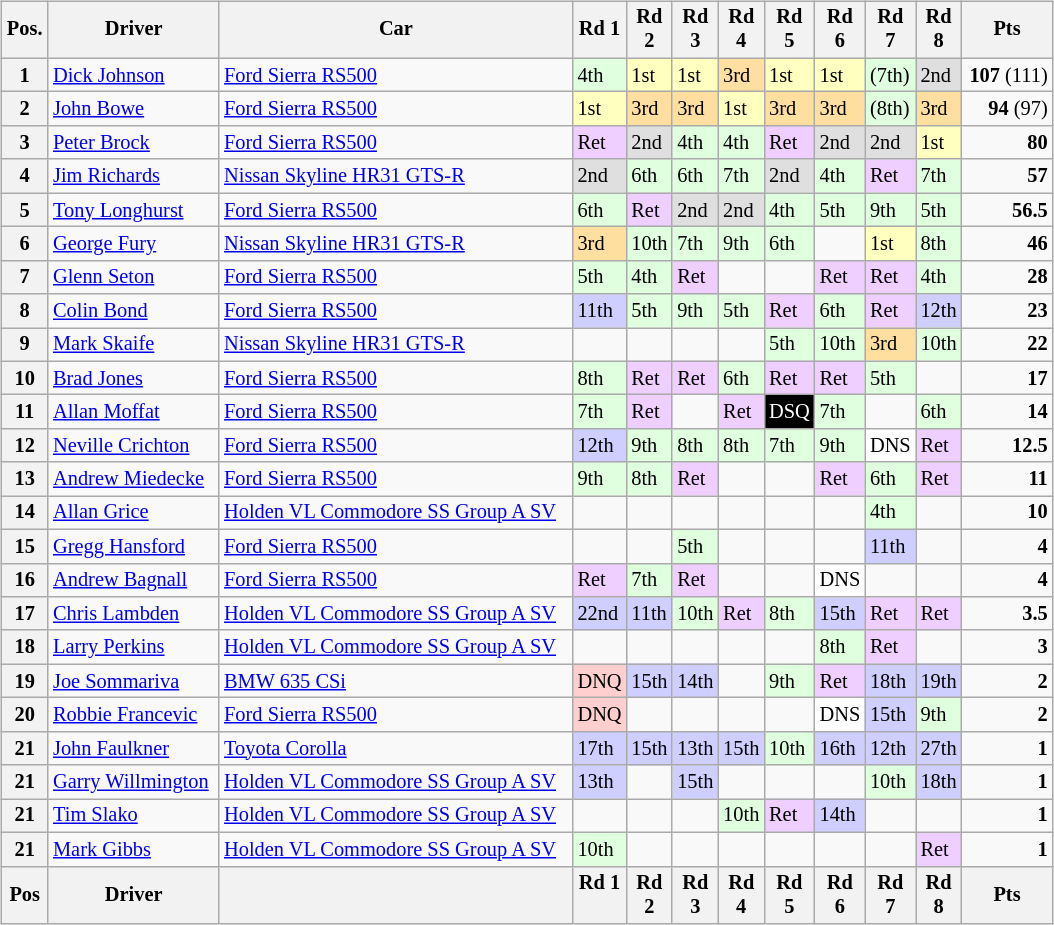<table>
<tr>
<td><br><table class="wikitable" style="font-size: 85%">
<tr>
<th valign="middle">Pos.</th>
<th valign="middle">Driver</th>
<th>Car</th>
<th width="2%">Rd 1</th>
<th width="2%">Rd 2</th>
<th width="2%">Rd 3</th>
<th width="2%">Rd 4</th>
<th width="2%">Rd 5</th>
<th width="2%">Rd 6</th>
<th width="2%">Rd 7</th>
<th width="2%">Rd 8</th>
<th valign="middle">Pts</th>
</tr>
<tr>
<th>1</th>
<td><a href='#'>Dick Johnson</a></td>
<td><a href='#'>Ford Sierra RS500</a></td>
<td style="background:#dfffdf;">4th</td>
<td style="background:#ffffbf;">1st</td>
<td style="background:#ffffbf;">1st</td>
<td style="background:#ffdf9f;">3rd</td>
<td style="background:#ffffbf;">1st</td>
<td style="background:#ffffbf;">1st</td>
<td style="background:#dfffdf;">(7th)</td>
<td style="background:#dfdfdf;">2nd</td>
<td align="right"><strong>107</strong> (111)</td>
</tr>
<tr>
<th>2</th>
<td><a href='#'>John Bowe</a></td>
<td><a href='#'>Ford Sierra RS500</a></td>
<td style="background:#ffffbf;">1st</td>
<td style="background:#ffdf9f;">3rd</td>
<td style="background:#ffdf9f;">3rd</td>
<td style="background:#ffffbf;">1st</td>
<td style="background:#ffdf9f;">3rd</td>
<td style="background:#ffdf9f;">3rd</td>
<td style="background:#dfffdf;">(8th)</td>
<td style="background:#ffdf9f;">3rd</td>
<td align="right"><strong>94</strong> (97)</td>
</tr>
<tr>
<th>3</th>
<td><a href='#'>Peter Brock</a></td>
<td><a href='#'>Ford Sierra RS500</a></td>
<td style="background:#efcfff;">Ret</td>
<td style="background:#dfdfdf;">2nd</td>
<td style="background:#dfffdf;">4th</td>
<td style="background:#dfffdf;">4th</td>
<td style="background:#efcfff;">Ret</td>
<td style="background:#dfdfdf;">2nd</td>
<td style="background:#dfdfdf;">2nd</td>
<td style="background:#ffffbf;">1st</td>
<td align="right"><strong>80</strong></td>
</tr>
<tr>
<th>4</th>
<td><a href='#'>Jim Richards</a></td>
<td><a href='#'>Nissan Skyline HR31 GTS-R</a></td>
<td style="background:#dfdfdf;">2nd</td>
<td style="background:#dfffdf;">6th</td>
<td style="background:#dfffdf;">6th</td>
<td style="background:#dfffdf;">7th</td>
<td style="background:#dfdfdf;">2nd</td>
<td style="background:#dfffdf;">4th</td>
<td style="background:#efcfff;">Ret</td>
<td style="background:#dfffdf;">7th</td>
<td align="right"><strong>57</strong></td>
</tr>
<tr>
<th>5</th>
<td><a href='#'>Tony Longhurst</a></td>
<td><a href='#'>Ford Sierra RS500</a></td>
<td style="background:#dfffdf;">6th</td>
<td style="background:#efcfff;">Ret</td>
<td style="background:#dfdfdf;">2nd</td>
<td style="background:#dfdfdf;">2nd</td>
<td style="background:#dfffdf;">4th</td>
<td style="background:#dfffdf;">5th</td>
<td style="background:#dfffdf;">9th</td>
<td style="background:#dfffdf;">5th</td>
<td align="right"><strong>56.5</strong></td>
</tr>
<tr>
<th>6</th>
<td><a href='#'>George Fury</a></td>
<td><a href='#'>Nissan Skyline HR31 GTS-R</a></td>
<td style="background:#ffdf9f;">3rd</td>
<td style="background:#dfffdf;">10th</td>
<td style="background:#dfffdf;">7th</td>
<td style="background:#dfffdf;">9th</td>
<td style="background:#dfffdf;">6th</td>
<td></td>
<td style="background:#ffffbf;">1st</td>
<td style="background:#dfffdf;">8th</td>
<td align="right"><strong>46</strong></td>
</tr>
<tr>
<th>7</th>
<td><a href='#'>Glenn Seton</a></td>
<td><a href='#'>Ford Sierra RS500</a></td>
<td style="background:#dfffdf;">5th</td>
<td style="background:#dfffdf;">4th</td>
<td style="background:#efcfff;">Ret</td>
<td></td>
<td></td>
<td style="background:#efcfff;">Ret</td>
<td style="background:#efcfff;">Ret</td>
<td style="background:#dfffdf;">4th</td>
<td align="right"><strong>28</strong></td>
</tr>
<tr>
<th>8</th>
<td><a href='#'>Colin Bond</a></td>
<td><a href='#'>Ford Sierra RS500</a></td>
<td style="background:#cfcfff;">11th</td>
<td style="background:#dfffdf;">5th</td>
<td style="background:#dfffdf;">9th</td>
<td style="background:#dfffdf;">5th</td>
<td style="background:#efcfff;">Ret</td>
<td style="background:#dfffdf;">6th</td>
<td style="background:#efcfff;">Ret</td>
<td style="background:#cfcfff;">12th</td>
<td align="right"><strong>23</strong></td>
</tr>
<tr>
<th>9</th>
<td><a href='#'>Mark Skaife</a></td>
<td><a href='#'>Nissan Skyline HR31 GTS-R</a></td>
<td></td>
<td></td>
<td></td>
<td></td>
<td style="background:#dfffdf;">5th</td>
<td style="background:#dfffdf;">10th</td>
<td style="background:#ffdf9f;">3rd</td>
<td style="background:#dfffdf;">10th</td>
<td align="right"><strong>22</strong></td>
</tr>
<tr>
<th>10</th>
<td><a href='#'>Brad Jones</a></td>
<td><a href='#'>Ford Sierra RS500</a></td>
<td style="background:#dfffdf;">8th</td>
<td style="background:#efcfff;">Ret</td>
<td style="background:#efcfff;">Ret</td>
<td style="background:#dfffdf;">6th</td>
<td style="background:#efcfff;">Ret</td>
<td style="background:#efcfff;">Ret</td>
<td style="background:#dfffdf;">5th</td>
<td></td>
<td align="right"><strong>17</strong></td>
</tr>
<tr>
<th>11</th>
<td><a href='#'>Allan Moffat</a></td>
<td><a href='#'>Ford Sierra RS500</a></td>
<td style="background:#dfffdf;">7th</td>
<td style="background:#efcfff;">Ret</td>
<td></td>
<td style="background:#efcfff;">Ret</td>
<td style="background:#000000; color:white">DSQ</td>
<td style="background:#dfffdf;">7th</td>
<td></td>
<td style="background:#dfffdf;">6th</td>
<td align="right"><strong>14</strong></td>
</tr>
<tr>
<th>12</th>
<td><a href='#'>Neville Crichton</a></td>
<td><a href='#'>Ford Sierra RS500</a></td>
<td style="background:#cfcfff;">12th</td>
<td style="background:#dfffdf;">9th</td>
<td style="background:#dfffdf;">8th</td>
<td style="background:#dfffdf;">8th</td>
<td style="background:#dfffdf;">7th</td>
<td style="background:#dfffdf;">9th</td>
<td style="background:#ffffff;">DNS</td>
<td style="background:#efcfff;">Ret</td>
<td align="right"><strong>12.5</strong></td>
</tr>
<tr>
<th>13</th>
<td><a href='#'>Andrew Miedecke</a></td>
<td><a href='#'>Ford Sierra RS500</a></td>
<td style="background:#dfffdf;">9th</td>
<td style="background:#dfffdf;">8th</td>
<td style="background:#efcfff;">Ret</td>
<td></td>
<td></td>
<td style="background:#efcfff;">Ret</td>
<td style="background:#dfffdf;">6th</td>
<td style="background:#efcfff;">Ret</td>
<td align="right"><strong>11</strong></td>
</tr>
<tr>
<th>14</th>
<td><a href='#'>Allan Grice</a></td>
<td><a href='#'>Holden VL Commodore SS Group A SV</a></td>
<td></td>
<td></td>
<td></td>
<td></td>
<td></td>
<td></td>
<td style="background:#dfffdf;">4th</td>
<td></td>
<td align="right"><strong>10</strong></td>
</tr>
<tr>
<th>15</th>
<td><a href='#'>Gregg Hansford</a></td>
<td><a href='#'>Ford Sierra RS500</a></td>
<td></td>
<td></td>
<td style="background:#dfffdf;">5th</td>
<td></td>
<td></td>
<td></td>
<td style="background:#cfcfff;">11th</td>
<td></td>
<td align="right"><strong>4</strong></td>
</tr>
<tr>
<th>16</th>
<td><a href='#'>Andrew Bagnall</a></td>
<td><a href='#'>Ford Sierra RS500</a></td>
<td style="background:#efcfff;">Ret</td>
<td style="background:#dfffdf;">7th</td>
<td style="background:#efcfff;">Ret</td>
<td></td>
<td></td>
<td style="background:#ffffff;">DNS</td>
<td></td>
<td></td>
<td align="right"><strong>4</strong></td>
</tr>
<tr>
<th>17</th>
<td><a href='#'>Chris Lambden</a></td>
<td><a href='#'>Holden VL Commodore SS Group A SV</a></td>
<td style="background:#cfcfff;">22nd</td>
<td style="background:#cfcfff;">11th</td>
<td style="background:#dfffdf;">10th</td>
<td style="background:#efcfff;">Ret</td>
<td style="background:#dfffdf;">8th</td>
<td style="background:#cfcfff;">15th</td>
<td style="background:#efcfff;">Ret</td>
<td style="background:#efcfff;">Ret</td>
<td align="right"><strong>3.5</strong></td>
</tr>
<tr>
<th>18</th>
<td><a href='#'>Larry Perkins</a></td>
<td><a href='#'>Holden VL Commodore SS Group A SV</a></td>
<td></td>
<td></td>
<td></td>
<td></td>
<td></td>
<td style="background:#dfffdf;">8th</td>
<td style="background:#efcfff;">Ret</td>
<td></td>
<td align="right"><strong>3</strong></td>
</tr>
<tr>
<th>19</th>
<td><a href='#'>Joe Sommariva</a></td>
<td><a href='#'>BMW 635 CSi</a></td>
<td style="background:#ffcfcf;">DNQ</td>
<td style="background:#cfcfff;">15th</td>
<td style="background:#cfcfff;">14th</td>
<td></td>
<td style="background:#dfffdf;">9th</td>
<td style="background:#efcfff;">Ret</td>
<td style="background:#cfcfff;">18th</td>
<td style="background:#cfcfff;">19th</td>
<td align="right"><strong>2</strong></td>
</tr>
<tr>
<th>20</th>
<td><a href='#'>Robbie Francevic</a></td>
<td><a href='#'>Ford Sierra RS500</a></td>
<td style="background:#ffcfcf;">DNQ</td>
<td></td>
<td></td>
<td></td>
<td></td>
<td style="background:#ffffff;">DNS</td>
<td style="background:#cfcfff;">15th</td>
<td style="background:#dfffdf;">9th</td>
<td align="right"><strong>2</strong></td>
</tr>
<tr>
<th>21</th>
<td><a href='#'>John Faulkner</a></td>
<td><a href='#'>Toyota Corolla</a></td>
<td style="background:#cfcfff;">17th</td>
<td style="background:#cfcfff;">15th</td>
<td style="background:#cfcfff;">13th</td>
<td style="background:#cfcfff;">15th</td>
<td style="background:#dfffdf;">10th</td>
<td style="background:#cfcfff;">16th</td>
<td style="background:#cfcfff;">12th</td>
<td style="background:#cfcfff;">27th</td>
<td align="right"><strong>1</strong></td>
</tr>
<tr>
<th>21</th>
<td><a href='#'>Garry Willmington</a></td>
<td><a href='#'>Holden VL Commodore SS Group A SV</a></td>
<td style="background:#cfcfff;">13th</td>
<td></td>
<td style="background:#cfcfff;">15th</td>
<td></td>
<td></td>
<td></td>
<td style="background:#dfffdf;">10th</td>
<td style="background:#cfcfff;">18th</td>
<td align="right"><strong>1</strong></td>
</tr>
<tr>
<th>21</th>
<td><a href='#'>Tim Slako</a></td>
<td><a href='#'>Holden VL Commodore SS Group A SV</a></td>
<td></td>
<td></td>
<td></td>
<td style="background:#dfffdf;">10th</td>
<td style="background:#efcfff;">Ret</td>
<td style="background:#cfcfff;">14th</td>
<td></td>
<td></td>
<td align="right"><strong>1</strong></td>
</tr>
<tr>
<th>21</th>
<td><a href='#'>Mark Gibbs</a></td>
<td><a href='#'>Holden VL Commodore SS Group A SV</a></td>
<td style="background:#dfffdf;">10th</td>
<td></td>
<td></td>
<td></td>
<td></td>
<td></td>
<td></td>
<td style="background:#efcfff;">Ret</td>
<td align="right"><strong>1</strong></td>
</tr>
<tr style="background: #f9f9f9" valign="top">
<th valign="middle">Pos</th>
<th valign="middle">Driver</th>
<th Car></th>
<th width="2%">Rd 1</th>
<th width="2%">Rd 2</th>
<th width="2%">Rd 3</th>
<th width="2%">Rd 4</th>
<th width="2%">Rd 5</th>
<th width="2%">Rd 6</th>
<th width="2%">Rd 7</th>
<th width="2%">Rd 8</th>
<th valign="middle">Pts</th>
</tr>
</table>
</td>
<td valign="top"><br></td>
</tr>
</table>
